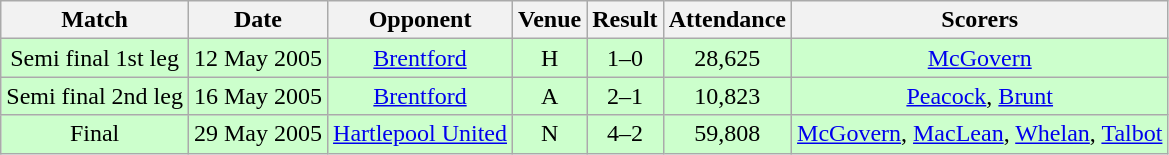<table class="wikitable" style="font-size:100%; text-align:center">
<tr>
<th>Match</th>
<th>Date</th>
<th>Opponent</th>
<th>Venue</th>
<th>Result</th>
<th>Attendance</th>
<th>Scorers</th>
</tr>
<tr style="background: #CCFFCC;">
<td>Semi final 1st leg</td>
<td>12 May 2005</td>
<td><a href='#'>Brentford</a></td>
<td>H</td>
<td>1–0</td>
<td>28,625</td>
<td><a href='#'>McGovern</a></td>
</tr>
<tr style="background: #CCFFCC;">
<td>Semi final 2nd leg</td>
<td>16 May 2005</td>
<td><a href='#'>Brentford</a></td>
<td>A</td>
<td>2–1</td>
<td>10,823</td>
<td><a href='#'>Peacock</a>, <a href='#'>Brunt</a></td>
</tr>
<tr style="background: #CCFFCC;">
<td>Final</td>
<td>29 May 2005</td>
<td><a href='#'>Hartlepool United</a></td>
<td>N</td>
<td>4–2</td>
<td>59,808</td>
<td><a href='#'>McGovern</a>, <a href='#'>MacLean</a>, <a href='#'>Whelan</a>, <a href='#'>Talbot</a></td>
</tr>
</table>
